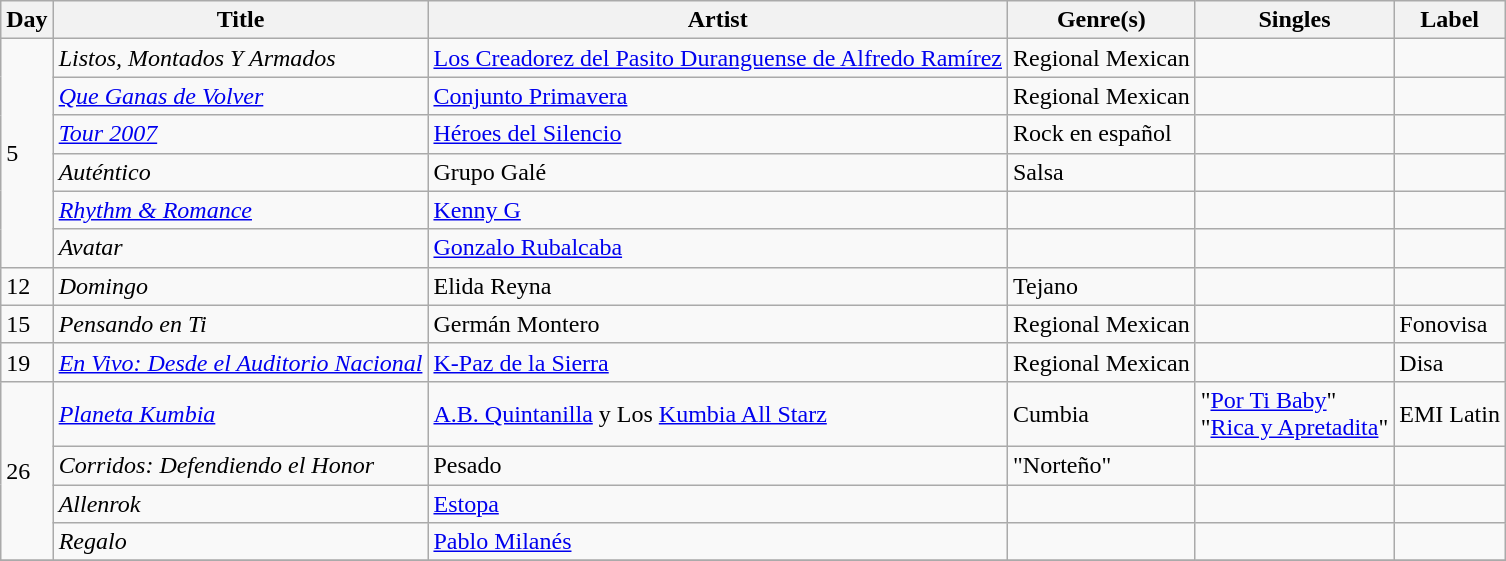<table class="wikitable sortable" style="text-align: left;">
<tr>
<th>Day</th>
<th>Title</th>
<th>Artist</th>
<th>Genre(s)</th>
<th>Singles</th>
<th>Label</th>
</tr>
<tr>
<td rowspan="6">5</td>
<td><em>Listos, Montados Y Armados</em></td>
<td><a href='#'>Los Creadorez del Pasito Duranguense de Alfredo Ramírez</a></td>
<td>Regional Mexican</td>
<td></td>
<td></td>
</tr>
<tr>
<td><em><a href='#'>Que Ganas de Volver</a></em></td>
<td><a href='#'>Conjunto Primavera</a></td>
<td>Regional Mexican</td>
<td></td>
<td></td>
</tr>
<tr>
<td><em><a href='#'>Tour 2007</a></em></td>
<td><a href='#'>Héroes del Silencio</a></td>
<td>Rock en español</td>
<td></td>
<td></td>
</tr>
<tr>
<td><em>Auténtico</em></td>
<td>Grupo Galé</td>
<td>Salsa</td>
<td></td>
<td></td>
</tr>
<tr>
<td><em><a href='#'>Rhythm & Romance</a></em></td>
<td><a href='#'>Kenny G</a></td>
<td></td>
<td></td>
<td></td>
</tr>
<tr>
<td><em>Avatar</em></td>
<td><a href='#'>Gonzalo Rubalcaba</a></td>
<td></td>
<td></td>
<td></td>
</tr>
<tr>
<td>12</td>
<td><em>Domingo</em></td>
<td>Elida Reyna</td>
<td>Tejano</td>
<td></td>
<td></td>
</tr>
<tr>
<td>15</td>
<td><em>Pensando en Ti</em></td>
<td>Germán Montero</td>
<td>Regional Mexican</td>
<td></td>
<td>Fonovisa</td>
</tr>
<tr>
<td>19</td>
<td><em><a href='#'>En Vivo: Desde el Auditorio Nacional</a></em></td>
<td><a href='#'>K-Paz de la Sierra</a></td>
<td>Regional Mexican</td>
<td></td>
<td>Disa</td>
</tr>
<tr>
<td rowspan="4">26</td>
<td><em><a href='#'>Planeta Kumbia</a></em></td>
<td><a href='#'>A.B. Quintanilla</a> y Los <a href='#'>Kumbia All Starz</a></td>
<td>Cumbia</td>
<td>"<a href='#'>Por Ti Baby</a>"<br>"<a href='#'>Rica y Apretadita</a>"</td>
<td>EMI Latin</td>
</tr>
<tr>
<td><em>Corridos: Defendiendo el Honor</em></td>
<td>Pesado</td>
<td>"Norteño"</td>
<td></td>
<td></td>
</tr>
<tr>
<td><em>Allenrok</em></td>
<td><a href='#'>Estopa</a></td>
<td></td>
<td></td>
<td></td>
</tr>
<tr>
<td><em>Regalo</em></td>
<td><a href='#'>Pablo Milanés</a></td>
<td></td>
<td></td>
<td></td>
</tr>
<tr>
</tr>
</table>
